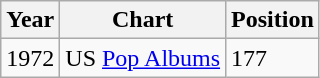<table class="wikitable">
<tr>
<th align="left">Year</th>
<th align="left">Chart</th>
<th align="left">Position</th>
</tr>
<tr>
<td align="left">1972</td>
<td align="left">US <a href='#'>Pop Albums</a></td>
<td align="left">177</td>
</tr>
</table>
